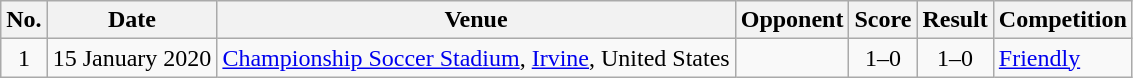<table class="wikitable sortable">
<tr>
<th scope="col">No.</th>
<th scope="col">Date</th>
<th scope="col">Venue</th>
<th scope="col">Opponent</th>
<th scope="col">Score</th>
<th scope="col">Result</th>
<th scope="col">Competition</th>
</tr>
<tr>
<td align="center">1</td>
<td>15 January 2020</td>
<td><a href='#'>Championship Soccer Stadium</a>, <a href='#'>Irvine</a>, United States</td>
<td></td>
<td align="center">1–0</td>
<td align="center">1–0</td>
<td><a href='#'>Friendly</a></td>
</tr>
</table>
